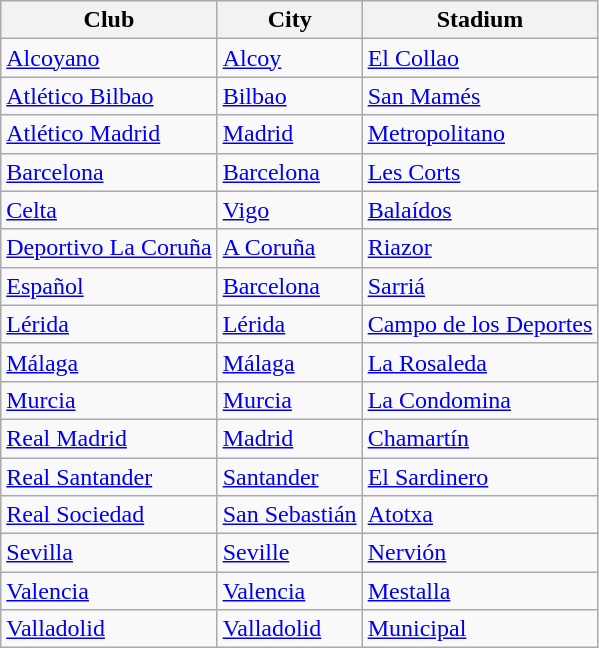<table class="wikitable sortable">
<tr>
<th>Club</th>
<th>City</th>
<th>Stadium</th>
</tr>
<tr>
<td><a href='#'>Alcoyano</a></td>
<td><a href='#'>Alcoy</a></td>
<td><a href='#'>El Collao</a></td>
</tr>
<tr>
<td><a href='#'>Atlético Bilbao</a></td>
<td><a href='#'>Bilbao</a></td>
<td><a href='#'>San Mamés</a></td>
</tr>
<tr>
<td><a href='#'>Atlético Madrid</a></td>
<td><a href='#'>Madrid</a></td>
<td><a href='#'>Metropolitano</a></td>
</tr>
<tr>
<td><a href='#'>Barcelona</a></td>
<td><a href='#'>Barcelona</a></td>
<td><a href='#'>Les Corts</a></td>
</tr>
<tr>
<td><a href='#'>Celta</a></td>
<td><a href='#'>Vigo</a></td>
<td><a href='#'>Balaídos</a></td>
</tr>
<tr>
<td><a href='#'>Deportivo La Coruña</a></td>
<td><a href='#'>A Coruña</a></td>
<td><a href='#'>Riazor</a></td>
</tr>
<tr>
<td><a href='#'>Español</a></td>
<td><a href='#'>Barcelona</a></td>
<td><a href='#'>Sarriá</a></td>
</tr>
<tr>
<td><a href='#'>Lérida</a></td>
<td><a href='#'>Lérida</a></td>
<td><a href='#'>Campo de los Deportes</a></td>
</tr>
<tr>
<td><a href='#'>Málaga</a></td>
<td><a href='#'>Málaga</a></td>
<td><a href='#'>La Rosaleda</a></td>
</tr>
<tr>
<td><a href='#'>Murcia</a></td>
<td><a href='#'>Murcia</a></td>
<td><a href='#'>La Condomina</a></td>
</tr>
<tr>
<td><a href='#'>Real Madrid</a></td>
<td><a href='#'>Madrid</a></td>
<td><a href='#'>Chamartín</a></td>
</tr>
<tr>
<td><a href='#'>Real Santander</a></td>
<td><a href='#'>Santander</a></td>
<td><a href='#'>El Sardinero</a></td>
</tr>
<tr>
<td><a href='#'>Real Sociedad</a></td>
<td><a href='#'>San Sebastián</a></td>
<td><a href='#'>Atotxa</a></td>
</tr>
<tr>
<td><a href='#'>Sevilla</a></td>
<td><a href='#'>Seville</a></td>
<td><a href='#'>Nervión</a></td>
</tr>
<tr>
<td><a href='#'>Valencia</a></td>
<td><a href='#'>Valencia</a></td>
<td><a href='#'>Mestalla</a></td>
</tr>
<tr>
<td><a href='#'>Valladolid</a></td>
<td><a href='#'>Valladolid</a></td>
<td><a href='#'>Municipal</a></td>
</tr>
</table>
